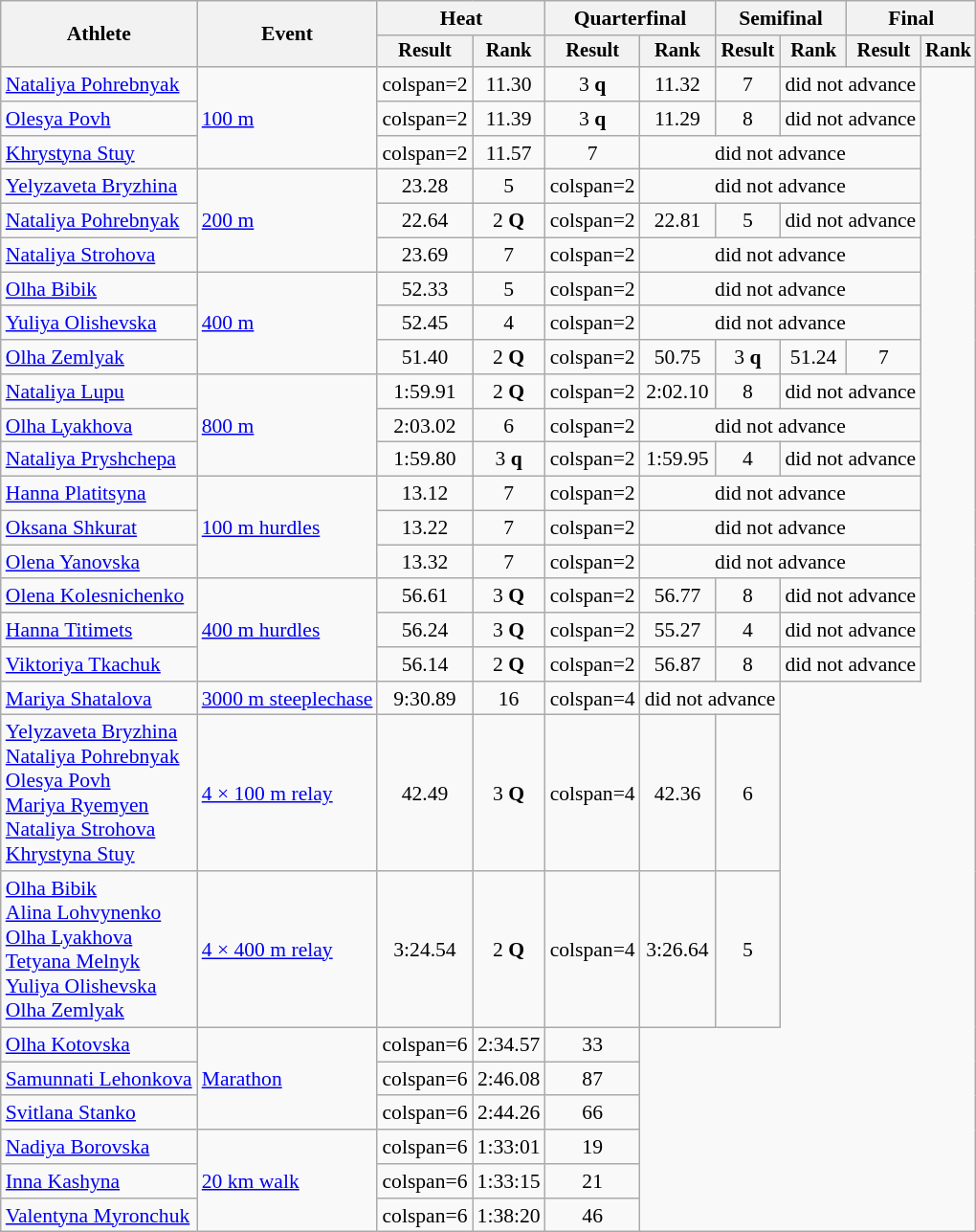<table class="wikitable" style="font-size:90%">
<tr>
<th rowspan="2">Athlete</th>
<th rowspan="2">Event</th>
<th colspan="2">Heat</th>
<th colspan="2">Quarterfinal</th>
<th colspan="2">Semifinal</th>
<th colspan="2">Final</th>
</tr>
<tr style="font-size:95%">
<th>Result</th>
<th>Rank</th>
<th>Result</th>
<th>Rank</th>
<th>Result</th>
<th>Rank</th>
<th>Result</th>
<th>Rank</th>
</tr>
<tr align=center>
<td align=left><a href='#'>Nataliya Pohrebnyak</a></td>
<td align=left rowspan=3><a href='#'>100 m</a></td>
<td>colspan=2 </td>
<td>11.30</td>
<td>3 <strong>q</strong></td>
<td>11.32</td>
<td>7</td>
<td colspan=2>did not advance</td>
</tr>
<tr align=center>
<td align=left><a href='#'>Olesya Povh</a></td>
<td>colspan=2 </td>
<td>11.39</td>
<td>3 <strong>q</strong></td>
<td>11.29</td>
<td>8</td>
<td colspan=2>did not advance</td>
</tr>
<tr align=center>
<td align=left><a href='#'>Khrystyna Stuy</a></td>
<td>colspan=2 </td>
<td>11.57</td>
<td>7</td>
<td colspan=4>did not advance</td>
</tr>
<tr align=center>
<td align=left><a href='#'>Yelyzaveta Bryzhina</a></td>
<td align=left rowspan=3><a href='#'>200 m</a></td>
<td>23.28</td>
<td>5</td>
<td>colspan=2 </td>
<td colspan=4>did not advance</td>
</tr>
<tr align=center>
<td align=left><a href='#'>Nataliya Pohrebnyak</a></td>
<td>22.64</td>
<td>2 <strong>Q</strong></td>
<td>colspan=2 </td>
<td>22.81</td>
<td>5</td>
<td colspan=2>did not advance</td>
</tr>
<tr align=center>
<td align=left><a href='#'>Nataliya Strohova</a></td>
<td>23.69</td>
<td>7</td>
<td>colspan=2 </td>
<td colspan=4>did not advance</td>
</tr>
<tr align=center>
<td align=left><a href='#'>Olha Bibik</a></td>
<td align=left rowspan=3><a href='#'>400 m</a></td>
<td>52.33</td>
<td>5</td>
<td>colspan=2 </td>
<td colspan=4>did not advance</td>
</tr>
<tr align=center>
<td align=left><a href='#'>Yuliya Olishevska</a></td>
<td>52.45</td>
<td>4</td>
<td>colspan=2 </td>
<td colspan=4>did not advance</td>
</tr>
<tr align=center>
<td align=left><a href='#'>Olha Zemlyak</a></td>
<td>51.40</td>
<td>2 <strong>Q</strong></td>
<td>colspan=2 </td>
<td>50.75</td>
<td>3 <strong>q</strong></td>
<td>51.24</td>
<td>7</td>
</tr>
<tr align=center>
<td align=left><a href='#'>Nataliya Lupu</a></td>
<td align=left rowspan=3><a href='#'>800 m</a></td>
<td>1:59.91</td>
<td>2 <strong>Q</strong></td>
<td>colspan=2 </td>
<td>2:02.10</td>
<td>8</td>
<td colspan=2>did not advance</td>
</tr>
<tr align=center>
<td align=left><a href='#'>Olha Lyakhova</a></td>
<td>2:03.02</td>
<td>6</td>
<td>colspan=2 </td>
<td colspan=4>did not advance</td>
</tr>
<tr align=center>
<td align=left><a href='#'>Nataliya Pryshchepa</a></td>
<td>1:59.80</td>
<td>3 <strong>q</strong></td>
<td>colspan=2 </td>
<td>1:59.95</td>
<td>4</td>
<td colspan=2>did not advance</td>
</tr>
<tr align=center>
<td align=left><a href='#'>Hanna Platitsyna</a></td>
<td align=left rowspan=3><a href='#'>100 m hurdles</a></td>
<td>13.12</td>
<td>7</td>
<td>colspan=2 </td>
<td colspan=4>did not advance</td>
</tr>
<tr align=center>
<td align=left><a href='#'>Oksana Shkurat</a></td>
<td>13.22</td>
<td>7</td>
<td>colspan=2 </td>
<td colspan=4>did not advance</td>
</tr>
<tr align=center>
<td align=left><a href='#'>Olena Yanovska</a></td>
<td>13.32</td>
<td>7</td>
<td>colspan=2 </td>
<td colspan=4>did not advance</td>
</tr>
<tr align=center>
<td align=left><a href='#'>Olena Kolesnichenko</a></td>
<td align=left rowspan=3><a href='#'>400 m hurdles</a></td>
<td>56.61</td>
<td>3 <strong>Q</strong></td>
<td>colspan=2 </td>
<td>56.77</td>
<td>8</td>
<td colspan=2>did not advance</td>
</tr>
<tr align=center>
<td align=left><a href='#'>Hanna Titimets</a></td>
<td>56.24</td>
<td>3 <strong>Q</strong></td>
<td>colspan=2 </td>
<td>55.27</td>
<td>4</td>
<td colspan=2>did not advance</td>
</tr>
<tr align=center>
<td align=left><a href='#'>Viktoriya Tkachuk</a></td>
<td>56.14</td>
<td>2 <strong>Q</strong></td>
<td>colspan=2 </td>
<td>56.87</td>
<td>8</td>
<td colspan=2>did not advance</td>
</tr>
<tr align=center>
<td align=left><a href='#'>Mariya Shatalova</a></td>
<td align=left><a href='#'>3000 m steeplechase</a></td>
<td>9:30.89</td>
<td>16</td>
<td>colspan=4 </td>
<td colspan=2>did not advance</td>
</tr>
<tr align=center>
<td align=left><a href='#'>Yelyzaveta Bryzhina</a><br><a href='#'>Nataliya Pohrebnyak</a><br><a href='#'>Olesya Povh</a><br><a href='#'>Mariya Ryemyen</a><br><a href='#'>Nataliya Strohova</a><br><a href='#'>Khrystyna Stuy</a></td>
<td align=left><a href='#'>4 × 100 m relay</a></td>
<td>42.49</td>
<td>3 <strong>Q</strong></td>
<td>colspan=4 </td>
<td>42.36</td>
<td>6</td>
</tr>
<tr align=center>
<td align=left><a href='#'>Olha Bibik</a><br><a href='#'>Alina Lohvynenko</a><br><a href='#'>Olha Lyakhova</a><br><a href='#'>Tetyana Melnyk</a><br><a href='#'>Yuliya Olishevska</a><br><a href='#'>Olha Zemlyak</a></td>
<td align=left><a href='#'>4 × 400 m relay</a></td>
<td>3:24.54</td>
<td>2 <strong>Q</strong></td>
<td>colspan=4 </td>
<td>3:26.64</td>
<td>5</td>
</tr>
<tr align=center>
<td align=left><a href='#'>Olha Kotovska</a></td>
<td align=left rowspan=3><a href='#'>Marathon</a></td>
<td>colspan=6 </td>
<td>2:34.57</td>
<td>33</td>
</tr>
<tr align=center>
<td align=left><a href='#'>Samunnati Lehonkova</a></td>
<td>colspan=6 </td>
<td>2:46.08</td>
<td>87</td>
</tr>
<tr align=center>
<td align=left><a href='#'>Svitlana Stanko</a></td>
<td>colspan=6 </td>
<td>2:44.26</td>
<td>66</td>
</tr>
<tr align=center>
<td align=left><a href='#'>Nadiya Borovska</a></td>
<td align=left rowspan=3><a href='#'>20 km walk</a></td>
<td>colspan=6 </td>
<td>1:33:01</td>
<td>19</td>
</tr>
<tr align=center>
<td align=left><a href='#'>Inna Kashyna</a></td>
<td>colspan=6 </td>
<td>1:33:15</td>
<td>21</td>
</tr>
<tr align=center>
<td align=left><a href='#'>Valentyna Myronchuk</a></td>
<td>colspan=6 </td>
<td>1:38:20</td>
<td>46</td>
</tr>
</table>
